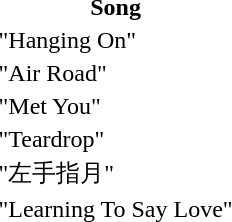<table class="Works">
<tr>
<th>Song</th>
</tr>
<tr>
<td>"Hanging On"</td>
</tr>
<tr>
<td>"Air Road"</td>
</tr>
<tr>
<td>"Met You"</td>
</tr>
<tr>
<td>"Teardrop"</td>
</tr>
<tr>
<td>"左手指月"</td>
</tr>
<tr>
<td>"Learning To Say Love"</td>
</tr>
</table>
